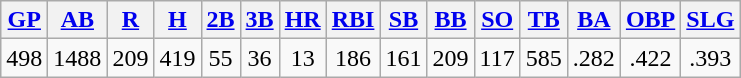<table class="wikitable">
<tr>
<th><a href='#'>GP</a></th>
<th><a href='#'>AB</a></th>
<th><a href='#'>R</a></th>
<th><a href='#'>H</a></th>
<th><a href='#'>2B</a></th>
<th><a href='#'>3B</a></th>
<th><a href='#'>HR</a></th>
<th><a href='#'>RBI</a></th>
<th><a href='#'>SB</a></th>
<th><a href='#'>BB</a></th>
<th><a href='#'>SO</a></th>
<th><a href='#'>TB</a></th>
<th><a href='#'>BA</a></th>
<th><a href='#'>OBP</a></th>
<th><a href='#'>SLG</a></th>
</tr>
<tr align=center>
<td>498</td>
<td>1488</td>
<td>209</td>
<td>419</td>
<td>55</td>
<td>36</td>
<td>13</td>
<td>186</td>
<td>161</td>
<td>209</td>
<td>117</td>
<td>585</td>
<td>.282</td>
<td>.422</td>
<td>.393</td>
</tr>
</table>
